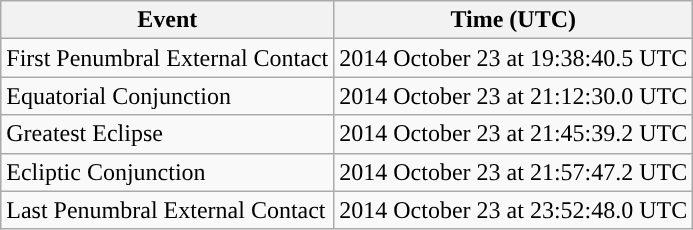<table class="wikitable">
<tr>
<th>Event</th>
<th>Time (UTC)</th>
</tr>
<tr>
<td>First Penumbral External Contact</td>
<td>2014 October 23 at 19:38:40.5 UTC</td>
</tr>
<tr>
<td>Equatorial Conjunction</td>
<td>2014 October 23 at 21:12:30.0 UTC</td>
</tr>
<tr>
<td>Greatest Eclipse</td>
<td>2014 October 23 at 21:45:39.2 UTC</td>
</tr>
<tr>
<td>Ecliptic Conjunction</td>
<td>2014 October 23 at 21:57:47.2 UTC</td>
</tr>
<tr>
<td>Last Penumbral External Contact</td>
<td>2014 October 23 at 23:52:48.0 UTC</td>
</tr>
</table>
